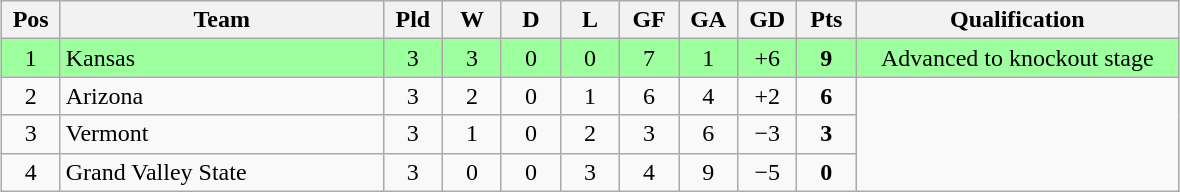<table class="wikitable" style="text-align:center; margin: 1em auto">
<tr>
<th style=width:2em>Pos</th>
<th style=width:13em>Team</th>
<th style=width:2em>Pld</th>
<th style=width:2em>W</th>
<th style=width:2em>D</th>
<th style=width:2em>L</th>
<th style=width:2em>GF</th>
<th style=width:2em>GA</th>
<th style=width:2em>GD</th>
<th style=width:2em>Pts</th>
<th style=width:13em>Qualification</th>
</tr>
<tr bgcolor="#9eff9e">
<td>1</td>
<td style="text-align:left">Kansas</td>
<td>3</td>
<td>3</td>
<td>0</td>
<td>0</td>
<td>7</td>
<td>1</td>
<td>+6</td>
<td><strong>9</strong></td>
<td>Advanced to knockout stage</td>
</tr>
<tr>
<td>2</td>
<td style="text-align:left">Arizona</td>
<td>3</td>
<td>2</td>
<td>0</td>
<td>1</td>
<td>6</td>
<td>4</td>
<td>+2</td>
<td><strong>6</strong></td>
<td rowspan="3"></td>
</tr>
<tr>
<td>3</td>
<td style="text-align:left">Vermont</td>
<td>3</td>
<td>1</td>
<td>0</td>
<td>2</td>
<td>3</td>
<td>6</td>
<td>−3</td>
<td><strong>3</strong></td>
</tr>
<tr>
<td>4</td>
<td style="text-align:left">Grand Valley State</td>
<td>3</td>
<td>0</td>
<td>0</td>
<td>3</td>
<td>4</td>
<td>9</td>
<td>−5</td>
<td><strong>0</strong></td>
</tr>
</table>
